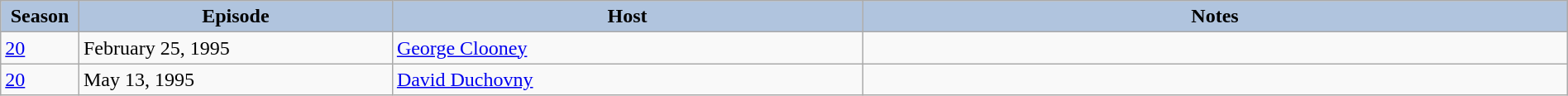<table class="wikitable" style="width:100%;">
<tr>
<th style="background:#B0C4DE;" width="5%">Season</th>
<th style="background:#B0C4DE;" width="20%">Episode</th>
<th style="background:#B0C4DE;" width="30%">Host</th>
<th style="background:#B0C4DE;" width="45%">Notes</th>
</tr>
<tr>
<td><a href='#'>20</a></td>
<td>February 25, 1995</td>
<td><a href='#'>George Clooney</a></td>
<td></td>
</tr>
<tr>
<td><a href='#'>20</a></td>
<td>May 13, 1995</td>
<td><a href='#'>David Duchovny</a></td>
<td></td>
</tr>
</table>
